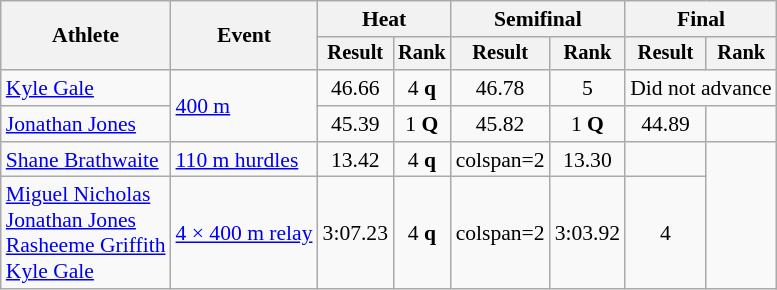<table class="wikitable" style="font-size:90%; text-align:center">
<tr>
<th rowspan=2>Athlete</th>
<th rowspan=2>Event</th>
<th colspan=2>Heat</th>
<th colspan=2>Semifinal</th>
<th colspan=2>Final</th>
</tr>
<tr style="font-size:95%">
<th>Result</th>
<th>Rank</th>
<th>Result</th>
<th>Rank</th>
<th>Result</th>
<th>Rank</th>
</tr>
<tr>
<td align=left><a href='#'>Kyle Gale</a></td>
<td align=left rowspan=2><a href='#'>400 m</a></td>
<td>46.66</td>
<td>4 <strong>q</strong></td>
<td>46.78</td>
<td>5</td>
<td colspan=2>Did not advance</td>
</tr>
<tr>
<td align=left><a href='#'>Jonathan Jones</a></td>
<td>45.39</td>
<td>1 <strong>Q</strong></td>
<td>45.82</td>
<td>1 <strong>Q</strong></td>
<td>44.89</td>
<td></td>
</tr>
<tr>
<td align=left><a href='#'>Shane Brathwaite</a></td>
<td align=left rowspan=1><a href='#'>110 m hurdles</a></td>
<td>13.42</td>
<td>4 <strong>q</strong></td>
<td>colspan=2 </td>
<td>13.30</td>
<td></td>
</tr>
<tr>
<td align=left><a href='#'>Miguel Nicholas</a><br><a href='#'>Jonathan Jones</a><br><a href='#'>Rasheeme Griffith</a><br><a href='#'>Kyle Gale</a></td>
<td align=left><a href='#'>4 × 400 m relay</a></td>
<td>3:07.23</td>
<td>4 <strong>q</strong></td>
<td>colspan=2 </td>
<td>3:03.92</td>
<td>4</td>
</tr>
</table>
